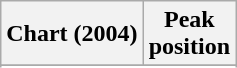<table class="wikitable sortable plainrowheaders">
<tr>
<th>Chart (2004)</th>
<th>Peak<br>position</th>
</tr>
<tr>
</tr>
<tr>
</tr>
</table>
